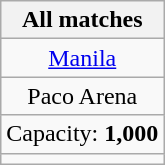<table class="wikitable" style="text-align:center">
<tr>
<th>All matches</th>
</tr>
<tr>
<td><a href='#'>Manila</a></td>
</tr>
<tr>
<td>Paco Arena</td>
</tr>
<tr>
<td>Capacity: <strong>1,000</strong></td>
</tr>
<tr>
<td></td>
</tr>
</table>
